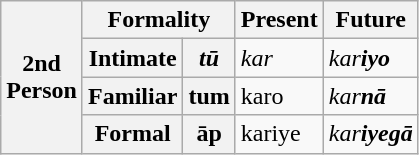<table class="wikitable">
<tr>
<th rowspan="4">2nd<br>Person</th>
<th colspan="2">Formality</th>
<th>Present</th>
<th>Future</th>
</tr>
<tr>
<th>Intimate</th>
<th><em>tū</em></th>
<td><em>kar</em></td>
<td><em>kar<strong>iyo<strong><em></td>
</tr>
<tr>
<th>Familiar</th>
<th></em>tum<em></th>
<td></em>kar</strong>o</em></strong></td>
<td><em>kar<strong>nā<strong><em></td>
</tr>
<tr>
<th>Formal</th>
<th></em>āp<em></th>
<td></em>kar</strong>iye</em></strong></td>
<td><em>kar<strong>iyegā<strong><em></td>
</tr>
</table>
